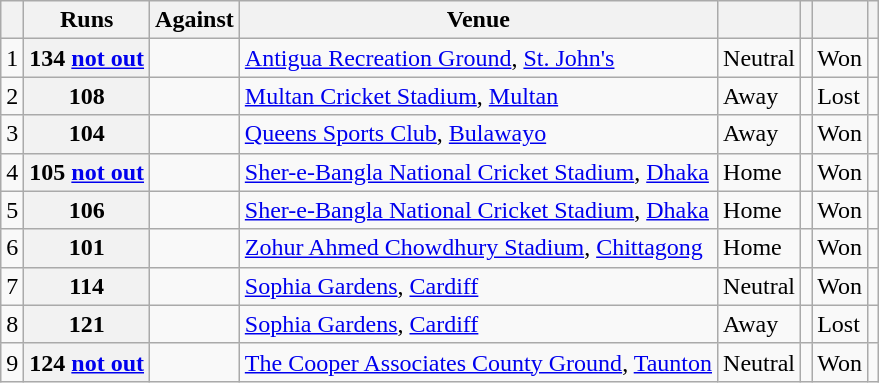<table class="wikitable">
<tr>
<th></th>
<th>Runs</th>
<th>Against</th>
<th>Venue</th>
<th></th>
<th></th>
<th></th>
<th></th>
</tr>
<tr>
<td>1</td>
<th>134 <a href='#'>not out</a></th>
<td></td>
<td><a href='#'>Antigua Recreation Ground</a>, <a href='#'>St. John's</a></td>
<td>Neutral</td>
<td></td>
<td>Won</td>
<td></td>
</tr>
<tr>
<td>2</td>
<th>108</th>
<td></td>
<td><a href='#'>Multan Cricket Stadium</a>, <a href='#'>Multan</a></td>
<td>Away</td>
<td></td>
<td>Lost</td>
<td></td>
</tr>
<tr>
<td>3</td>
<th>104</th>
<td></td>
<td><a href='#'>Queens Sports Club</a>, <a href='#'>Bulawayo</a></td>
<td>Away</td>
<td></td>
<td>Won</td>
<td></td>
</tr>
<tr>
<td>4</td>
<th>105 <a href='#'>not out</a></th>
<td></td>
<td><a href='#'>Sher-e-Bangla National Cricket Stadium</a>, <a href='#'>Dhaka</a></td>
<td>Home</td>
<td></td>
<td>Won</td>
<td></td>
</tr>
<tr>
<td>5</td>
<th>106</th>
<td></td>
<td><a href='#'>Sher-e-Bangla National Cricket Stadium</a>, <a href='#'>Dhaka</a></td>
<td>Home</td>
<td></td>
<td>Won</td>
<td></td>
</tr>
<tr>
<td>6</td>
<th>101</th>
<td></td>
<td><a href='#'>Zohur Ahmed Chowdhury Stadium</a>, <a href='#'>Chittagong</a></td>
<td>Home</td>
<td></td>
<td>Won</td>
<td></td>
</tr>
<tr>
<td>7</td>
<th>114</th>
<td></td>
<td><a href='#'>Sophia Gardens</a>, <a href='#'>Cardiff</a></td>
<td>Neutral</td>
<td></td>
<td>Won</td>
<td></td>
</tr>
<tr>
<td>8</td>
<th>121</th>
<td></td>
<td><a href='#'>Sophia Gardens</a>, <a href='#'>Cardiff</a></td>
<td>Away</td>
<td></td>
<td>Lost</td>
<td></td>
</tr>
<tr>
<td>9</td>
<th>124 <a href='#'>not out</a></th>
<td></td>
<td><a href='#'>The Cooper Associates County Ground</a>, <a href='#'>Taunton</a></td>
<td>Neutral</td>
<td></td>
<td>Won</td>
<td></td>
</tr>
</table>
